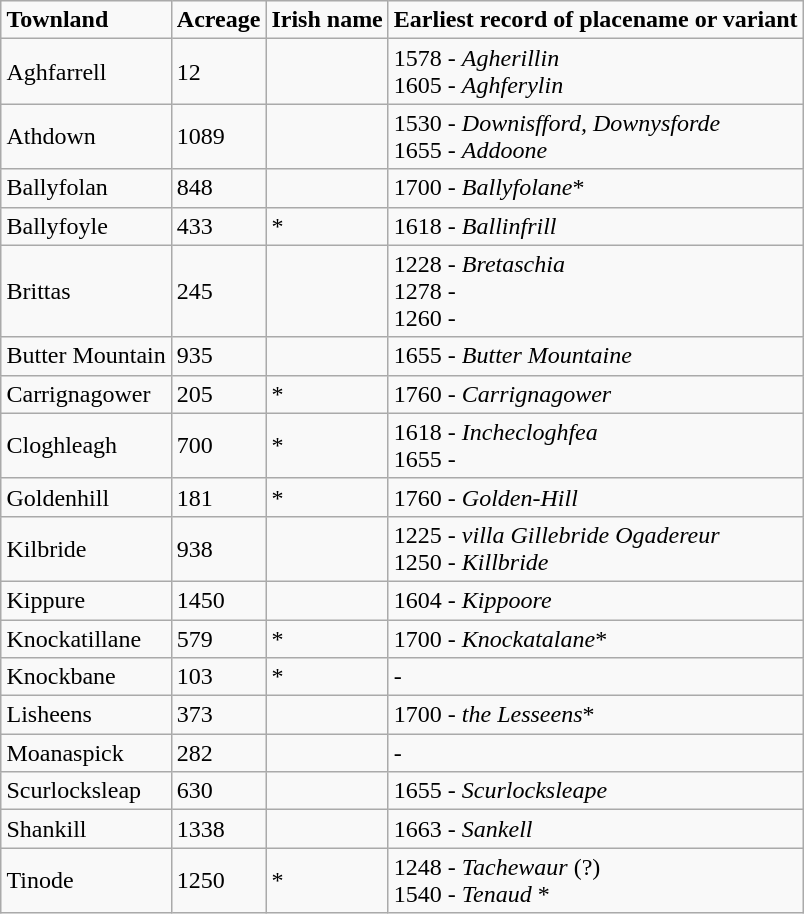<table class="wikitable" style="margin: 1em auto 1em auto;">
<tr>
<td><strong>Townland</strong></td>
<td><strong>Acreage</strong></td>
<td><strong>Irish name</strong></td>
<td><strong>Earliest record of placename or variant</strong></td>
</tr>
<tr>
<td>Aghfarrell</td>
<td>12</td>
<td></td>
<td>1578 - <em>Agherillin</em><br>1605 - <em>Aghferylin</em></td>
</tr>
<tr>
<td>Athdown</td>
<td>1089</td>
<td></td>
<td>1530 - <em>Downisfford, Downysforde</em><br>1655 - <em>Addoone</em></td>
</tr>
<tr>
<td>Ballyfolan</td>
<td>848</td>
<td></td>
<td>1700 - <em>Ballyfolane</em>*</td>
</tr>
<tr>
<td>Ballyfoyle</td>
<td>433</td>
<td>*</td>
<td>1618 - <em>Ballinfrill</em></td>
</tr>
<tr>
<td>Brittas</td>
<td>245</td>
<td></td>
<td>1228 - <em>Bretaschia</em><br>1278 - <br>1260 - </td>
</tr>
<tr>
<td>Butter Mountain</td>
<td>935</td>
<td></td>
<td>1655 - <em>Butter Mountaine</em></td>
</tr>
<tr>
<td>Carrignagower</td>
<td>205</td>
<td>*</td>
<td>1760 - <em>Carrignagower</em></td>
</tr>
<tr>
<td>Cloghleagh</td>
<td>700</td>
<td>*</td>
<td>1618 - <em>Inchecloghfea</em><br>1655 - </td>
</tr>
<tr>
<td>Goldenhill</td>
<td>181</td>
<td>*</td>
<td>1760 - <em>Golden-Hill</em></td>
</tr>
<tr>
<td>Kilbride</td>
<td>938</td>
<td></td>
<td>1225 - <em>villa Gillebride Ogadereur</em><br>1250 - <em>Killbride</em></td>
</tr>
<tr>
<td>Kippure</td>
<td>1450</td>
<td></td>
<td>1604 - <em>Kippoore</em></td>
</tr>
<tr>
<td>Knockatillane</td>
<td>579</td>
<td>*</td>
<td>1700 - <em>Knockatalane</em>*</td>
</tr>
<tr>
<td>Knockbane</td>
<td>103</td>
<td>*</td>
<td>-</td>
</tr>
<tr>
<td>Lisheens</td>
<td>373</td>
<td></td>
<td>1700 - <em>the Lesseens</em>*</td>
</tr>
<tr>
<td>Moanaspick</td>
<td>282</td>
<td></td>
<td>-</td>
</tr>
<tr>
<td>Scurlocksleap</td>
<td>630</td>
<td></td>
<td>1655 - <em>Scurlocksleape</em></td>
</tr>
<tr>
<td>Shankill</td>
<td>1338</td>
<td></td>
<td>1663 - <em>Sankell</em></td>
</tr>
<tr>
<td>Tinode</td>
<td>1250</td>
<td> *</td>
<td>1248 - <em>Tachewaur</em> (?)<br>1540 - <em>Tenaud</em> *</td>
</tr>
</table>
